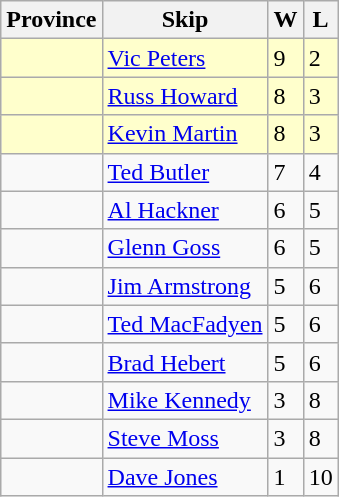<table class="wikitable">
<tr>
<th>Province</th>
<th>Skip</th>
<th>W</th>
<th>L</th>
</tr>
<tr bgcolor="#ffffcc">
<td></td>
<td><a href='#'>Vic Peters</a></td>
<td>9</td>
<td>2</td>
</tr>
<tr bgcolor="#ffffcc">
<td></td>
<td><a href='#'>Russ Howard</a></td>
<td>8</td>
<td>3</td>
</tr>
<tr bgcolor="#ffffcc">
<td></td>
<td><a href='#'>Kevin Martin</a></td>
<td>8</td>
<td>3</td>
</tr>
<tr>
<td></td>
<td><a href='#'>Ted Butler</a></td>
<td>7</td>
<td>4</td>
</tr>
<tr>
<td></td>
<td><a href='#'>Al Hackner</a></td>
<td>6</td>
<td>5</td>
</tr>
<tr>
<td></td>
<td><a href='#'>Glenn Goss</a></td>
<td>6</td>
<td>5</td>
</tr>
<tr>
<td></td>
<td><a href='#'>Jim Armstrong</a></td>
<td>5</td>
<td>6</td>
</tr>
<tr>
<td></td>
<td><a href='#'>Ted MacFadyen</a></td>
<td>5</td>
<td>6</td>
</tr>
<tr>
<td></td>
<td><a href='#'>Brad Hebert</a></td>
<td>5</td>
<td>6</td>
</tr>
<tr>
<td></td>
<td><a href='#'>Mike Kennedy</a></td>
<td>3</td>
<td>8</td>
</tr>
<tr>
<td></td>
<td><a href='#'>Steve Moss</a></td>
<td>3</td>
<td>8</td>
</tr>
<tr>
<td></td>
<td><a href='#'>Dave Jones</a></td>
<td>1</td>
<td>10</td>
</tr>
</table>
